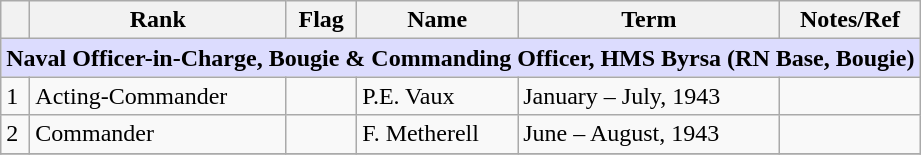<table class="wikitable">
<tr>
<th></th>
<th>Rank</th>
<th>Flag</th>
<th>Name</th>
<th>Term</th>
<th>Notes/Ref</th>
</tr>
<tr>
<td colspan="6" align="center" style="background:#dcdcfe;"><strong>Naval Officer-in-Charge, Bougie & Commanding Officer, HMS Byrsa (RN Base, Bougie)</strong></td>
</tr>
<tr>
<td>1</td>
<td>Acting-Commander</td>
<td></td>
<td>P.E. Vaux</td>
<td>January – July, 1943</td>
<td></td>
</tr>
<tr>
<td>2</td>
<td>Commander</td>
<td></td>
<td>F. Metherell</td>
<td>June – August, 1943</td>
<td></td>
</tr>
<tr>
</tr>
</table>
